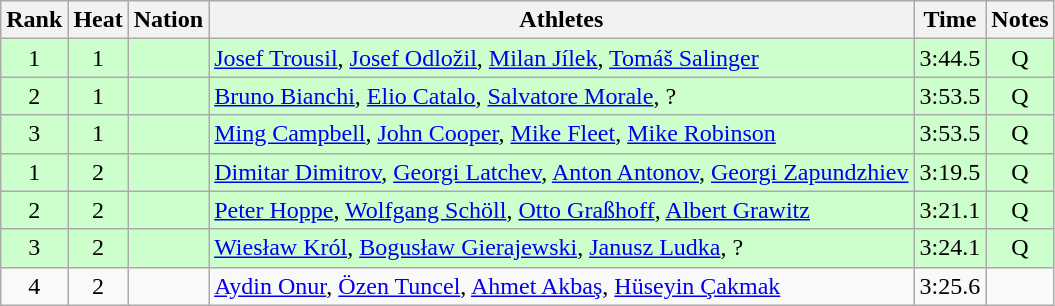<table class="wikitable sortable" style="text-align:center">
<tr>
<th>Rank</th>
<th>Heat</th>
<th>Nation</th>
<th>Athletes</th>
<th>Time</th>
<th>Notes</th>
</tr>
<tr bgcolor=ccffcc>
<td>1</td>
<td>1</td>
<td align=left></td>
<td align=left><a href='#'>Josef Trousil</a>, <a href='#'>Josef Odložil</a>, <a href='#'>Milan Jílek</a>, <a href='#'>Tomáš Salinger</a></td>
<td>3:44.5</td>
<td>Q</td>
</tr>
<tr bgcolor=ccffcc>
<td>2</td>
<td>1</td>
<td align=left></td>
<td align=left><a href='#'>Bruno Bianchi</a>, <a href='#'>Elio Catalo</a>, <a href='#'>Salvatore Morale</a>, ?</td>
<td>3:53.5</td>
<td>Q</td>
</tr>
<tr bgcolor=ccffcc>
<td>3</td>
<td>1</td>
<td align=left></td>
<td align=left><a href='#'>Ming Campbell</a>, <a href='#'>John Cooper</a>, <a href='#'>Mike Fleet</a>, <a href='#'>Mike Robinson</a></td>
<td>3:53.5</td>
<td>Q</td>
</tr>
<tr bgcolor=ccffcc>
<td>1</td>
<td>2</td>
<td align=left></td>
<td align=left><a href='#'>Dimitar Dimitrov</a>, <a href='#'>Georgi Latchev</a>, <a href='#'>Anton Antonov</a>, <a href='#'>Georgi Zapundzhiev</a></td>
<td>3:19.5</td>
<td>Q</td>
</tr>
<tr bgcolor=ccffcc>
<td>2</td>
<td>2</td>
<td align=left></td>
<td align=left><a href='#'>Peter Hoppe</a>, <a href='#'>Wolfgang Schöll</a>, <a href='#'>Otto Graßhoff</a>, <a href='#'>Albert Grawitz</a></td>
<td>3:21.1</td>
<td>Q</td>
</tr>
<tr bgcolor=ccffcc>
<td>3</td>
<td>2</td>
<td align=left></td>
<td align=left><a href='#'>Wiesław Król</a>, <a href='#'>Bogusław Gierajewski</a>, <a href='#'>Janusz Ludka</a>, ?</td>
<td>3:24.1</td>
<td>Q</td>
</tr>
<tr>
<td>4</td>
<td>2</td>
<td align=left></td>
<td align=left><a href='#'>Aydin Onur</a>, <a href='#'>Özen Tuncel</a>, <a href='#'>Ahmet Akbaş</a>, <a href='#'>Hüseyin Çakmak</a></td>
<td>3:25.6</td>
<td></td>
</tr>
</table>
